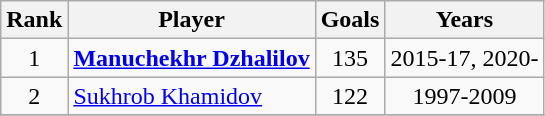<table class="wikitable" style="text-align:center;">
<tr>
<th>Rank</th>
<th>Player</th>
<th>Goals</th>
<th>Years</th>
</tr>
<tr>
<td>1</td>
<td align=left> <strong><a href='#'>Manuchekhr Dzhalilov</a></strong></td>
<td>135</td>
<td>2015-17, 2020-</td>
</tr>
<tr>
<td>2</td>
<td align=left> <a href='#'>Sukhrob Khamidov</a></td>
<td>122</td>
<td>1997-2009</td>
</tr>
<tr>
</tr>
</table>
